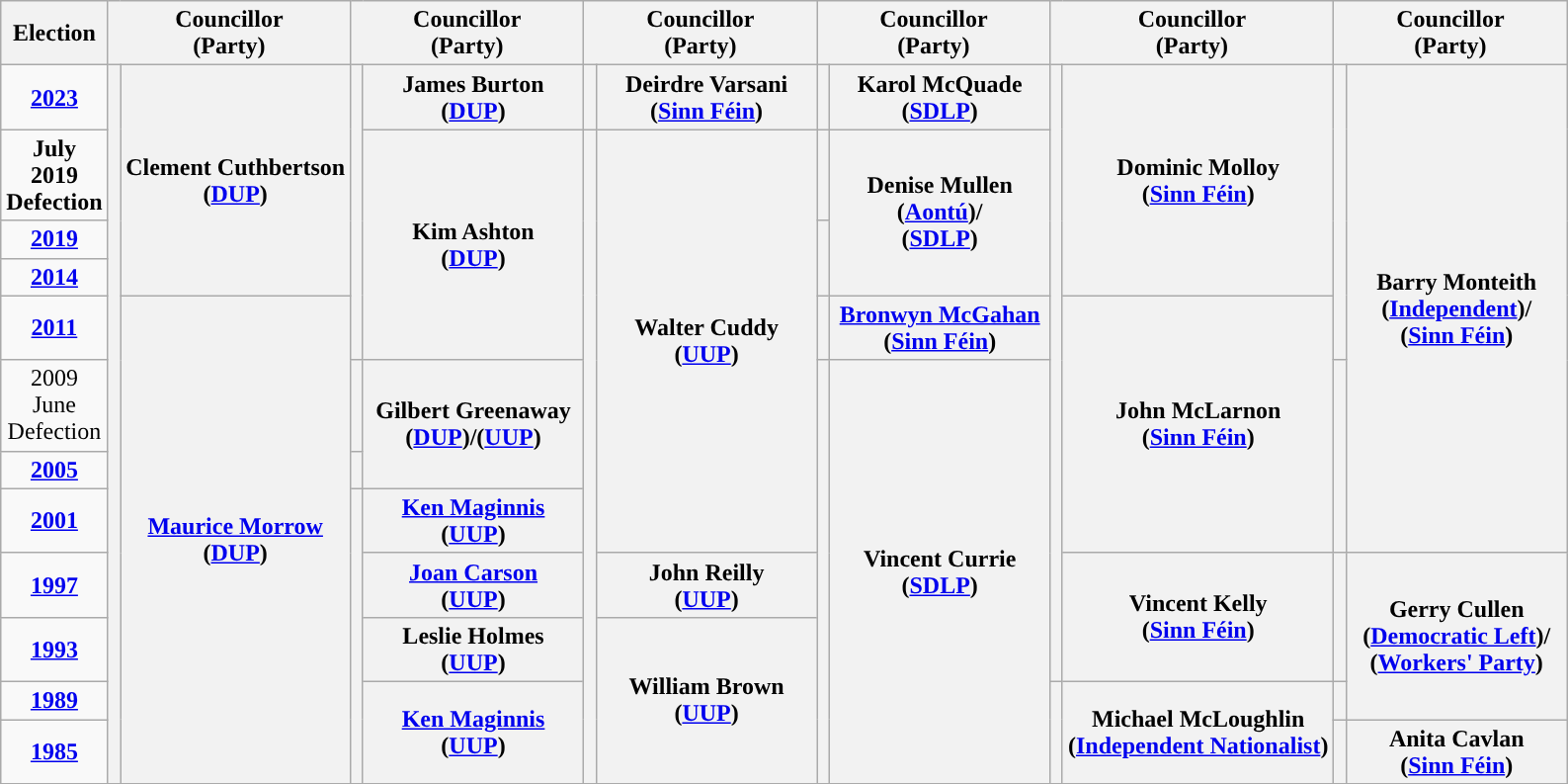<table class="wikitable" style="text-align:center">
<tr>
<th scope="col" width="50">Election</th>
<th scope="col" width="150" colspan = "2">Councillor<br> (Party)</th>
<th scope="col" width="150" colspan = "2">Councillor<br> (Party)</th>
<th scope="col" width="150" colspan = "2">Councillor<br> (Party)</th>
<th scope="col" width="150" colspan = "2">Councillor<br> (Party)</th>
<th scope="col" width="150" colspan = "2">Councillor<br> (Party)</th>
<th scope="col" width="150" colspan = "2">Councillor<br> (Party)</th>
</tr>
<tr>
<td><strong><a href='#'>2023</a></strong></td>
<th rowspan="12" width="1" style="background-color: "></th>
<th rowspan = "4">Clement Cuthbertson <br> (<a href='#'>DUP</a>)</th>
<th rowspan="5" width="1" style="background-color: "></th>
<th rowspan = "1">James Burton <br> (<a href='#'>DUP</a>)</th>
<th rowspan="1" width="1" style="background-color: "></th>
<th rowspan = "1">Deirdre Varsani <br> (<a href='#'>Sinn Féin</a>)</th>
<th rowspan="1" width="1" style="background-color: "></th>
<th rowspan = "1">Karol McQuade <br> (<a href='#'>SDLP</a>)</th>
<th rowspan="10" width="1" style="background-color: "></th>
<th rowspan = "4">Dominic Molloy <br> (<a href='#'>Sinn Féin</a>)</th>
<th rowspan="5" width="1" style="background-color: "></th>
<th rowspan = "8">Barry Monteith <br> (<a href='#'>Independent</a>)/ <br> (<a href='#'>Sinn Féin</a>)</th>
</tr>
<tr>
<td><strong>July 2019 Defection</strong></td>
<th rowspan = "4">Kim Ashton <br> (<a href='#'>DUP</a>)</th>
<th rowspan="11" width="1" style="background-color: "></th>
<th rowspan = "7">Walter Cuddy <br> (<a href='#'>UUP</a>)</th>
<th rowspan="1" width="1" style="background-color: "></th>
<th rowspan = "3">Denise Mullen <br> (<a href='#'>Aontú</a>)/ <br> (<a href='#'>SDLP</a>)</th>
</tr>
<tr>
<td><strong><a href='#'>2019</a></strong></td>
<th rowspan="2" width="1" style="background-color: "></th>
</tr>
<tr>
<td><strong><a href='#'>2014</a></strong></td>
</tr>
<tr>
<td><strong><a href='#'>2011</a></strong></td>
<th rowspan = "8"><a href='#'>Maurice Morrow</a> <br> (<a href='#'>DUP</a>)</th>
<th rowspan="1" width="1" style="background-color: "></th>
<th rowspan = "1"><a href='#'>Bronwyn McGahan</a> <br> (<a href='#'>Sinn Féin</a>)</th>
<th rowspan = "4">John McLarnon <br> (<a href='#'>Sinn Féin</a>)</th>
</tr>
<tr>
<td>2009 June Defection</td>
<th rowspan="1" width="1" style="background-color: "></th>
<th rowspan = "2">Gilbert Greenaway <br> (<a href='#'>DUP</a>)/(<a href='#'>UUP</a>)</th>
<th rowspan="7" width="1" style="background-color: "></th>
<th rowspan = "7">Vincent Currie <br> (<a href='#'>SDLP</a>)</th>
<th rowspan="3" width="1" style="background-color: "></th>
</tr>
<tr>
<td><strong><a href='#'>2005</a></strong></td>
<th rowspan="1" width="1" style="background-color: "></th>
</tr>
<tr>
<td><strong><a href='#'>2001</a></strong></td>
<th rowspan="5" width="1" style="background-color: "></th>
<th rowspan = "1"><a href='#'>Ken Maginnis</a> <br> (<a href='#'>UUP</a>)</th>
</tr>
<tr>
<td><strong><a href='#'>1997</a></strong></td>
<th rowspan = "1"><a href='#'>Joan Carson</a> <br> (<a href='#'>UUP</a>)</th>
<th rowspan = "1">John Reilly <br> (<a href='#'>UUP</a>)</th>
<th rowspan = "2">Vincent Kelly <br> (<a href='#'>Sinn Féin</a>)</th>
<th rowspan="2" width="1" style="background-color: "></th>
<th rowspan = "3">Gerry Cullen <br> (<a href='#'>Democratic Left</a>)/ <br> (<a href='#'>Workers' Party</a>)</th>
</tr>
<tr>
<td><strong><a href='#'>1993</a></strong></td>
<th rowspan = "1">Leslie Holmes <br> (<a href='#'>UUP</a>)</th>
<th rowspan = "3">William Brown <br> (<a href='#'>UUP</a>)</th>
</tr>
<tr>
<td><strong><a href='#'>1989</a></strong></td>
<th rowspan = "2"><a href='#'>Ken Maginnis</a> <br> (<a href='#'>UUP</a>)</th>
<th rowspan="2" width="1" style="background-color: "></th>
<th rowspan = "2">Michael McLoughlin <br> (<a href='#'>Independent Nationalist</a>)</th>
<th rowspan="1" width="1" style="background-color: "></th>
</tr>
<tr>
<td><strong><a href='#'>1985</a></strong></td>
<th rowspan="1" width="1" style="background-color: "></th>
<th rowspan = "1">Anita Cavlan <br> (<a href='#'>Sinn Féin</a>)</th>
</tr>
<tr>
</tr>
</table>
